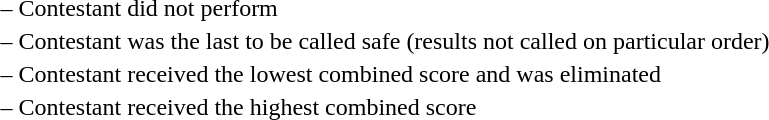<table>
<tr>
<td> –</td>
<td>Contestant did not perform</td>
</tr>
<tr>
<td> –</td>
<td>Contestant was the last to be called safe (results not called on particular order)</td>
</tr>
<tr>
<td> –</td>
<td>Contestant received the lowest combined score and was eliminated</td>
</tr>
<tr>
<td> –</td>
<td>Contestant received the highest combined score</td>
</tr>
</table>
